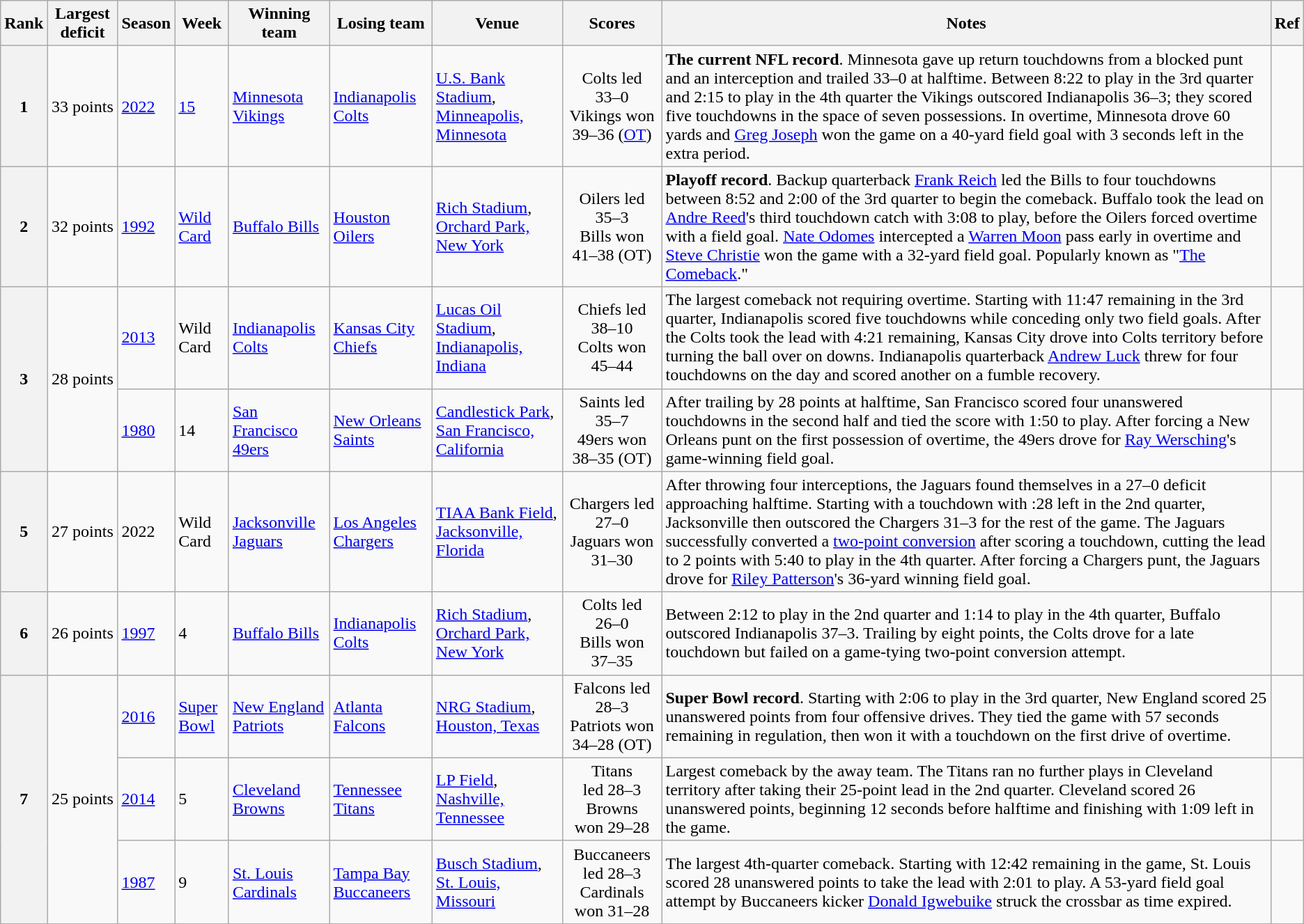<table class="wikitable sortable">
<tr>
<th scope="col">Rank</th>
<th scope="col">Largest deficit</th>
<th scope="col">Season</th>
<th scope="col">Week</th>
<th scope="col">Winning team</th>
<th scope="col">Losing team</th>
<th scope="col">Venue</th>
<th scope="col">Scores</th>
<th scope="col">Notes</th>
<th scope="col">Ref</th>
</tr>
<tr>
<th scope=row>1</th>
<td align="center">33 points</td>
<td><a href='#'>2022</a></td>
<td><a href='#'>15</a></td>
<td><a href='#'>Minnesota Vikings</a></td>
<td><a href='#'>Indianapolis Colts</a></td>
<td><a href='#'>U.S. Bank Stadium</a>, <a href='#'>Minneapolis, Minnesota</a></td>
<td align="center">Colts led<br>33–0<br>Vikings won<br>39–36 (<a href='#'>OT</a>)</td>
<td><strong>The current NFL record</strong>. Minnesota gave up return touchdowns from a blocked punt and an interception and trailed 33–0 at halftime. Between 8:22 to play in the 3rd quarter and 2:15 to play in the 4th quarter the Vikings outscored Indianapolis 36–3; they scored five touchdowns in the space of seven possessions. In overtime, Minnesota drove 60 yards and <a href='#'>Greg Joseph</a> won the game on a 40-yard field goal with 3 seconds left in the extra period.</td>
<td></td>
</tr>
<tr>
<th scope=row>2</th>
<td align="center">32 points</td>
<td><a href='#'>1992</a></td>
<td><a href='#'>Wild Card</a></td>
<td><a href='#'>Buffalo Bills</a></td>
<td><a href='#'>Houston Oilers</a></td>
<td><a href='#'>Rich Stadium</a>, <a href='#'>Orchard Park, New York</a></td>
<td align="center">Oilers led<br>35–3<br>Bills won<br>41–38 (OT)</td>
<td><strong>Playoff record</strong>. Backup quarterback <a href='#'>Frank Reich</a> led the Bills to four touchdowns between 8:52 and 2:00 of the 3rd quarter to begin the comeback. Buffalo took the lead on <a href='#'>Andre Reed</a>'s third touchdown catch with 3:08 to play, before the Oilers forced overtime with a field goal. <a href='#'>Nate Odomes</a> intercepted a <a href='#'>Warren Moon</a> pass early in overtime and <a href='#'>Steve Christie</a> won the game with a 32-yard field goal. Popularly known as "<a href='#'>The Comeback</a>."</td>
<td></td>
</tr>
<tr>
<th rowspan="2" scope=row>3</th>
<td rowspan="2"align="center">28 points</td>
<td><a href='#'>2013</a></td>
<td>Wild Card</td>
<td><a href='#'>Indianapolis Colts</a></td>
<td><a href='#'>Kansas City Chiefs</a></td>
<td><a href='#'>Lucas Oil Stadium</a>, <a href='#'>Indianapolis, Indiana</a></td>
<td align="center">Chiefs led<br>38–10<br>Colts won<br>45–44</td>
<td>The largest comeback not requiring overtime. Starting with 11:47 remaining in the 3rd quarter, Indianapolis scored five touchdowns while conceding only two field goals. After the Colts took the lead with 4:21 remaining, Kansas City drove into Colts territory before turning the ball over on downs. Indianapolis quarterback <a href='#'>Andrew Luck</a> threw for four touchdowns on the day and scored another on a fumble recovery.</td>
<td></td>
</tr>
<tr>
<td><a href='#'>1980</a></td>
<td>14</td>
<td><a href='#'>San Francisco 49ers</a></td>
<td><a href='#'>New Orleans Saints</a></td>
<td><a href='#'>Candlestick Park</a>, <a href='#'>San Francisco, California</a></td>
<td align="center">Saints led<br>35–7<br>49ers won<br>38–35 (OT)</td>
<td>After trailing by 28 points at halftime, San Francisco scored four unanswered touchdowns in the second half and tied the score with 1:50 to play. After forcing a New Orleans punt on the first possession of overtime, the 49ers drove for <a href='#'>Ray Wersching</a>'s game-winning field goal.</td>
<td></td>
</tr>
<tr>
<th scope=row>5</th>
<td align="center">27 points</td>
<td>2022</td>
<td>Wild Card</td>
<td><a href='#'>Jacksonville Jaguars</a></td>
<td><a href='#'>Los Angeles Chargers</a></td>
<td><a href='#'>TIAA Bank Field</a>, <a href='#'>Jacksonville, Florida</a></td>
<td align="center">Chargers led<br>27–0<br>Jaguars won<br>31–30</td>
<td>After throwing four interceptions, the Jaguars found themselves in a 27–0 deficit approaching halftime. Starting with a touchdown with :28 left in the 2nd quarter, Jacksonville then outscored the Chargers 31–3 for the rest of the game. The Jaguars successfully converted a <a href='#'>two-point conversion</a> after scoring a touchdown, cutting the lead to 2 points with 5:40 to play in the 4th quarter. After forcing a Chargers punt, the Jaguars drove for <a href='#'>Riley Patterson</a>'s 36-yard winning field goal.</td>
<td></td>
</tr>
<tr>
<th scope=row>6</th>
<td align="center">26 points</td>
<td><a href='#'>1997</a></td>
<td>4</td>
<td><a href='#'>Buffalo Bills</a></td>
<td><a href='#'>Indianapolis Colts</a></td>
<td><a href='#'>Rich Stadium</a>, <a href='#'>Orchard Park, New York</a></td>
<td align="center">Colts led<br>26–0<br>Bills won<br>37–35</td>
<td>Between 2:12 to play in the 2nd quarter and 1:14 to play in the 4th quarter, Buffalo outscored Indianapolis 37–3. Trailing by eight points, the Colts drove for a late touchdown but failed on a game-tying two-point conversion attempt.</td>
<td></td>
</tr>
<tr>
<th rowspan="3" scope=row>7</th>
<td rowspan="3"align="center">25 points</td>
<td><a href='#'>2016</a></td>
<td><a href='#'>Super Bowl</a></td>
<td><a href='#'>New England Patriots</a></td>
<td><a href='#'>Atlanta Falcons</a></td>
<td><a href='#'>NRG Stadium</a>, <a href='#'>Houston, Texas</a></td>
<td align="center">Falcons led 28–3<br>Patriots won 34–28 (OT)</td>
<td><strong>Super Bowl record</strong>. Starting with 2:06 to play in the 3rd quarter, New England scored 25 unanswered points from four offensive drives. They tied the game with 57 seconds remaining in regulation, then won it with a touchdown on the first drive of overtime.</td>
<td></td>
</tr>
<tr>
<td><a href='#'>2014</a></td>
<td>5</td>
<td><a href='#'>Cleveland Browns</a></td>
<td><a href='#'>Tennessee Titans</a></td>
<td><a href='#'>LP Field</a>, <a href='#'>Nashville, Tennessee</a></td>
<td align="center">Titans<br>led 28–3<br>Browns<br>won 29–28</td>
<td>Largest comeback by the away team. The Titans ran no further plays in Cleveland territory after taking their 25-point lead in the 2nd quarter. Cleveland scored 26 unanswered points, beginning 12 seconds before halftime and finishing with 1:09 left in the game.</td>
<td></td>
</tr>
<tr>
<td><a href='#'>1987</a></td>
<td>9</td>
<td><a href='#'>St. Louis Cardinals</a></td>
<td><a href='#'>Tampa Bay Buccaneers</a></td>
<td><a href='#'>Busch Stadium</a>, <a href='#'>St. Louis, Missouri</a></td>
<td align="center">Buccaneers<br>led 28–3<br>Cardinals<br>won 31–28</td>
<td>The largest 4th-quarter comeback. Starting with 12:42 remaining in the game, St. Louis scored 28 unanswered points to take the lead with 2:01 to play. A 53-yard field goal attempt by Buccaneers kicker <a href='#'>Donald Igwebuike</a> struck the crossbar as time expired.</td>
<td></td>
</tr>
<tr>
</tr>
</table>
